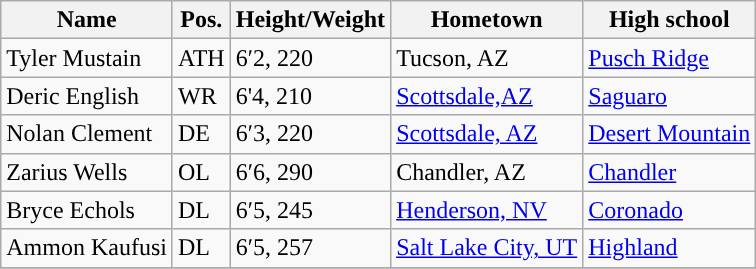<table class="wikitable sortable">
<tr>
<th style="text-align:center; ">Name</th>
<th style="text-align:center; ">Pos.</th>
<th style="text-align:center; ">Height/Weight</th>
<th style="text-align:center; ">Hometown</th>
<th style="text-align:center; ">High school</th>
</tr>
<tr>
<td>Tyler Mustain</td>
<td>ATH</td>
<td>6′2, 220</td>
<td>Tucson, AZ</td>
<td><a href='#'>Pusch Ridge</a></td>
</tr>
<tr>
<td>Deric English</td>
<td>WR</td>
<td>6'4, 210</td>
<td><a href='#'>Scottsdale,AZ</a></td>
<td><a href='#'>Saguaro</a></td>
</tr>
<tr>
<td>Nolan Clement</td>
<td>DE</td>
<td>6′3, 220</td>
<td><a href='#'>Scottsdale, AZ</a></td>
<td><a href='#'>Desert Mountain</a></td>
</tr>
<tr>
<td>Zarius Wells</td>
<td>OL</td>
<td>6′6, 290</td>
<td>Chandler, AZ</td>
<td><a href='#'>Chandler</a></td>
</tr>
<tr>
<td>Bryce Echols</td>
<td>DL</td>
<td>6′5, 245</td>
<td><a href='#'>Henderson, NV</a></td>
<td><a href='#'>Coronado</a></td>
</tr>
<tr>
<td>Ammon Kaufusi</td>
<td>DL</td>
<td>6′5, 257</td>
<td><a href='#'>Salt Lake City, UT</a></td>
<td><a href='#'>Highland</a></td>
</tr>
<tr>
</tr>
</table>
